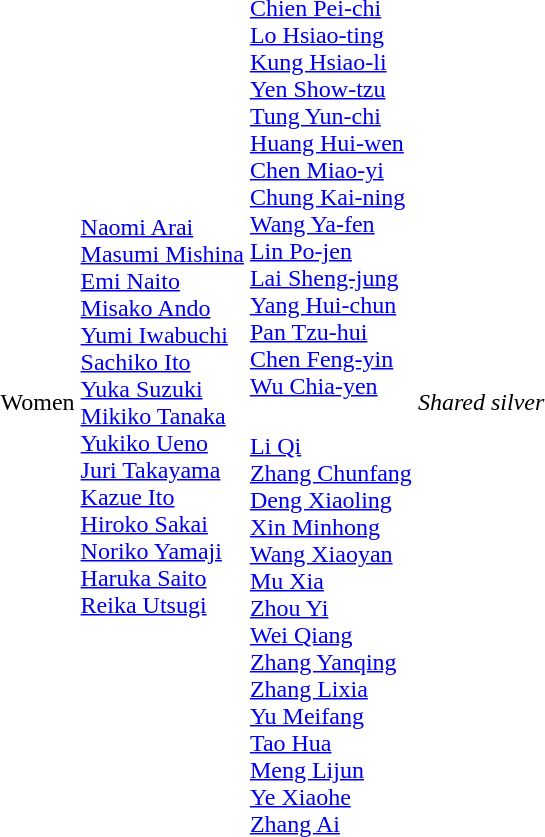<table>
<tr>
<td rowspan=2>Women<br></td>
<td rowspan=2><br><a href='#'>Naomi Arai</a><br><a href='#'>Masumi Mishina</a><br><a href='#'>Emi Naito</a><br><a href='#'>Misako Ando</a><br><a href='#'>Yumi Iwabuchi</a><br><a href='#'>Sachiko Ito</a><br><a href='#'>Yuka Suzuki</a><br><a href='#'>Mikiko Tanaka</a><br><a href='#'>Yukiko Ueno</a><br><a href='#'>Juri Takayama</a><br><a href='#'>Kazue Ito</a><br><a href='#'>Hiroko Sakai</a><br><a href='#'>Noriko Yamaji</a><br><a href='#'>Haruka Saito</a><br><a href='#'>Reika Utsugi</a></td>
<td><br><a href='#'>Chien Pei-chi</a><br><a href='#'>Lo Hsiao-ting</a><br><a href='#'>Kung Hsiao-li</a><br><a href='#'>Yen Show-tzu</a><br><a href='#'>Tung Yun-chi</a><br><a href='#'>Huang Hui-wen</a><br><a href='#'>Chen Miao-yi</a><br><a href='#'>Chung Kai-ning</a><br><a href='#'>Wang Ya-fen</a><br><a href='#'>Lin Po-jen</a><br><a href='#'>Lai Sheng-jung</a><br><a href='#'>Yang Hui-chun</a><br><a href='#'>Pan Tzu-hui</a><br><a href='#'>Chen Feng-yin</a><br><a href='#'>Wu Chia-yen</a></td>
<td rowspan=2><em>Shared silver</em></td>
</tr>
<tr>
<td><br><a href='#'>Li Qi</a><br><a href='#'>Zhang Chunfang</a><br><a href='#'>Deng Xiaoling</a><br><a href='#'>Xin Minhong</a><br><a href='#'>Wang Xiaoyan</a><br><a href='#'>Mu Xia</a><br><a href='#'>Zhou Yi</a><br><a href='#'>Wei Qiang</a><br><a href='#'>Zhang Yanqing</a><br><a href='#'>Zhang Lixia</a><br><a href='#'>Yu Meifang</a><br><a href='#'>Tao Hua</a><br><a href='#'>Meng Lijun</a><br><a href='#'>Ye Xiaohe</a><br><a href='#'>Zhang Ai</a></td>
</tr>
</table>
